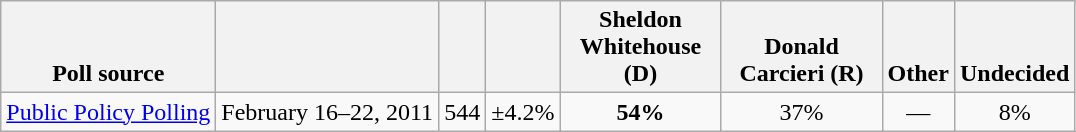<table class="wikitable" style="text-align:center">
<tr valign= bottom>
<th>Poll source</th>
<th></th>
<th></th>
<th></th>
<th style="width:100px;">Sheldon<br>Whitehouse (D)</th>
<th style="width:100px;">Donald<br>Carcieri (R)</th>
<th>Other</th>
<th>Undecided</th>
</tr>
<tr>
<td align=left><a href='#'>Public Policy Polling</a></td>
<td>February 16–22, 2011</td>
<td>544</td>
<td>±4.2%</td>
<td><strong>54%</strong></td>
<td>37%</td>
<td>—</td>
<td>8%</td>
</tr>
</table>
